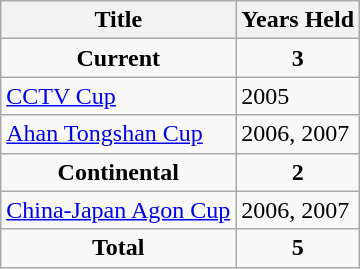<table class="wikitable">
<tr>
<th>Title</th>
<th>Years Held</th>
</tr>
<tr>
<td align="center"><strong>Current</strong></td>
<td align="center"><strong>3</strong></td>
</tr>
<tr>
<td> <a href='#'>CCTV Cup</a></td>
<td>2005</td>
</tr>
<tr>
<td> <a href='#'>Ahan Tongshan Cup</a></td>
<td>2006, 2007</td>
</tr>
<tr>
<td align="center"><strong>Continental</strong></td>
<td align="center"><strong>2</strong></td>
</tr>
<tr>
<td>  <a href='#'>China-Japan Agon Cup</a></td>
<td>2006, 2007</td>
</tr>
<tr>
<td align="center"><strong>Total</strong></td>
<td align="center"><strong>5</strong></td>
</tr>
</table>
